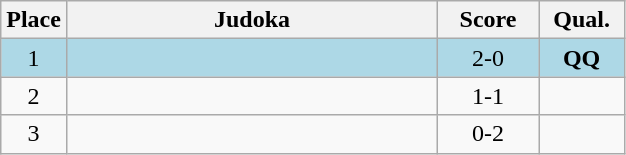<table class=wikitable style="text-align:center">
<tr>
<th width=20>Place</th>
<th width=240>Judoka</th>
<th width=60>Score</th>
<th width=50>Qual.</th>
</tr>
<tr bgcolor=lightblue>
<td>1</td>
<td align=left></td>
<td>2-0</td>
<td><strong>QQ</strong></td>
</tr>
<tr>
<td>2</td>
<td align=left></td>
<td>1-1</td>
<td></td>
</tr>
<tr>
<td>3</td>
<td align=left></td>
<td>0-2</td>
<td></td>
</tr>
</table>
